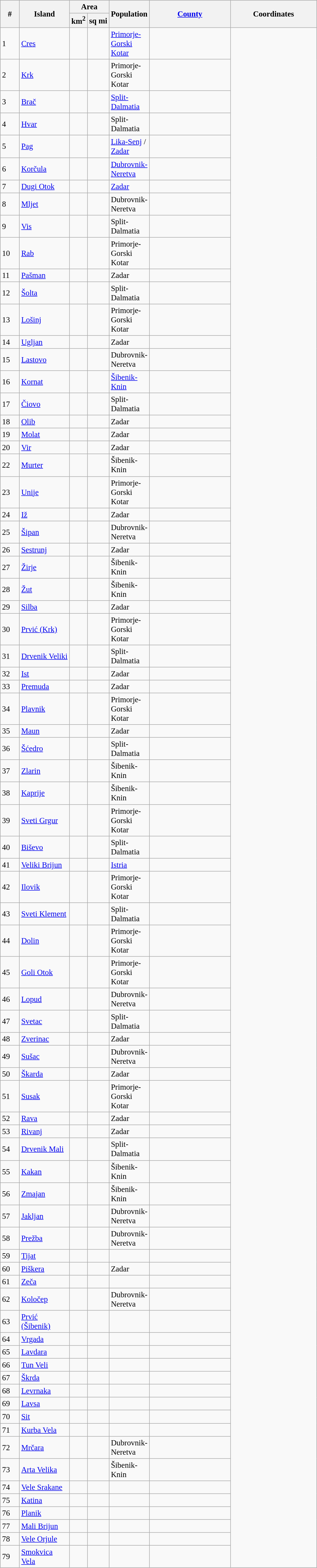<table class="wikitable sortable" style="text-align: left; font-size: 95%;">
<tr>
<th width=30px rowspan=2>#</th>
<th width=90px rowspan=2>Island</th>
<th width=60px colspan=2>Area</th>
<th width=60px rowspan=2>Population</th>
<th width=150px rowspan=2><a href='#'>County</a></th>
<th class="unsortable" width=160px rowspan=2>Coordinates</th>
</tr>
<tr>
<th>km<sup>2</sup></th>
<th>sq mi</th>
</tr>
<tr>
<td>1</td>
<td><a href='#'>Cres</a></td>
<td></td>
<td align="right"></td>
<td><a href='#'>Primorje-Gorski Kotar</a></td>
<td></td>
</tr>
<tr>
<td>2</td>
<td><a href='#'>Krk</a></td>
<td></td>
<td align="right"></td>
<td>Primorje-Gorski Kotar</td>
<td></td>
</tr>
<tr>
<td>3</td>
<td><a href='#'>Brač</a></td>
<td></td>
<td align="right"></td>
<td><a href='#'>Split-Dalmatia</a></td>
<td></td>
</tr>
<tr>
<td>4</td>
<td><a href='#'>Hvar</a></td>
<td></td>
<td align="right"></td>
<td>Split-Dalmatia</td>
<td></td>
</tr>
<tr>
<td>5</td>
<td><a href='#'>Pag</a></td>
<td></td>
<td align="right"></td>
<td><a href='#'>Lika-Senj</a> / <a href='#'>Zadar</a></td>
<td></td>
</tr>
<tr>
<td>6</td>
<td><a href='#'>Korčula</a></td>
<td></td>
<td align="right"></td>
<td><a href='#'>Dubrovnik-Neretva</a></td>
<td></td>
</tr>
<tr>
<td>7</td>
<td><a href='#'>Dugi Otok</a></td>
<td></td>
<td align="right"></td>
<td><a href='#'>Zadar</a></td>
<td></td>
</tr>
<tr>
<td>8</td>
<td><a href='#'>Mljet</a></td>
<td></td>
<td align="right"></td>
<td>Dubrovnik-Neretva</td>
<td></td>
</tr>
<tr>
<td>9</td>
<td><a href='#'>Vis</a></td>
<td></td>
<td align="right"></td>
<td>Split-Dalmatia</td>
<td></td>
</tr>
<tr>
<td>10</td>
<td><a href='#'>Rab</a></td>
<td></td>
<td align="right"></td>
<td>Primorje-Gorski Kotar</td>
<td></td>
</tr>
<tr>
<td>11</td>
<td><a href='#'>Pašman</a></td>
<td></td>
<td align="right"></td>
<td>Zadar</td>
<td></td>
</tr>
<tr>
<td>12</td>
<td><a href='#'>Šolta</a></td>
<td></td>
<td align="right"></td>
<td>Split-Dalmatia</td>
<td></td>
</tr>
<tr>
<td>13</td>
<td><a href='#'>Lošinj</a></td>
<td></td>
<td align="right"></td>
<td>Primorje-Gorski Kotar</td>
<td></td>
</tr>
<tr>
<td>14</td>
<td><a href='#'>Ugljan</a></td>
<td></td>
<td align="right"></td>
<td>Zadar</td>
<td></td>
</tr>
<tr>
<td>15</td>
<td><a href='#'>Lastovo</a></td>
<td></td>
<td align="right"></td>
<td>Dubrovnik-Neretva</td>
<td></td>
</tr>
<tr>
<td>16</td>
<td><a href='#'>Kornat</a></td>
<td></td>
<td align="right"></td>
<td><a href='#'>Šibenik-Knin</a></td>
<td></td>
</tr>
<tr>
<td>17</td>
<td><a href='#'>Čiovo</a></td>
<td></td>
<td align="right"></td>
<td>Split-Dalmatia</td>
<td></td>
</tr>
<tr>
<td>18</td>
<td><a href='#'>Olib</a></td>
<td></td>
<td align="right"></td>
<td>Zadar</td>
<td></td>
</tr>
<tr>
<td>19</td>
<td><a href='#'>Molat</a></td>
<td></td>
<td align="right"></td>
<td>Zadar</td>
<td></td>
</tr>
<tr>
<td>20</td>
<td><a href='#'>Vir</a></td>
<td></td>
<td align="right"></td>
<td>Zadar</td>
<td></td>
</tr>
<tr>
<td>22</td>
<td><a href='#'>Murter</a></td>
<td></td>
<td align="right"></td>
<td>Šibenik-Knin</td>
<td></td>
</tr>
<tr>
<td>23</td>
<td><a href='#'>Unije</a></td>
<td></td>
<td align="right"></td>
<td>Primorje-Gorski Kotar</td>
<td></td>
</tr>
<tr>
<td>24</td>
<td><a href='#'>Iž</a></td>
<td></td>
<td align="right"></td>
<td>Zadar</td>
<td></td>
</tr>
<tr>
<td>25</td>
<td><a href='#'>Šipan</a></td>
<td></td>
<td align="right"></td>
<td>Dubrovnik-Neretva</td>
<td></td>
</tr>
<tr>
<td>26</td>
<td><a href='#'>Sestrunj</a></td>
<td></td>
<td align="right"></td>
<td>Zadar</td>
<td></td>
</tr>
<tr>
<td>27</td>
<td><a href='#'>Žirje</a></td>
<td></td>
<td align="right"></td>
<td>Šibenik-Knin</td>
<td></td>
</tr>
<tr>
<td>28</td>
<td><a href='#'>Žut</a></td>
<td></td>
<td align="right"></td>
<td>Šibenik-Knin</td>
<td></td>
</tr>
<tr>
<td>29</td>
<td><a href='#'>Silba</a></td>
<td></td>
<td align="right"></td>
<td>Zadar</td>
<td></td>
</tr>
<tr>
<td>30</td>
<td><a href='#'>Prvić (Krk)</a></td>
<td></td>
<td align="right"></td>
<td>Primorje-Gorski Kotar</td>
<td></td>
</tr>
<tr>
<td>31</td>
<td><a href='#'>Drvenik Veliki</a></td>
<td></td>
<td align="right"></td>
<td>Split-Dalmatia</td>
<td></td>
</tr>
<tr>
<td>32</td>
<td><a href='#'>Ist</a></td>
<td></td>
<td align="right"></td>
<td>Zadar</td>
<td></td>
</tr>
<tr>
<td>33</td>
<td><a href='#'>Premuda</a></td>
<td></td>
<td align="right"></td>
<td>Zadar</td>
<td></td>
</tr>
<tr>
<td>34</td>
<td><a href='#'>Plavnik</a></td>
<td></td>
<td align="right"></td>
<td>Primorje-Gorski Kotar</td>
<td></td>
</tr>
<tr>
<td>35</td>
<td><a href='#'>Maun</a></td>
<td></td>
<td align="right"></td>
<td>Zadar</td>
<td></td>
</tr>
<tr>
<td>36</td>
<td><a href='#'>Šćedro</a></td>
<td></td>
<td align="right"></td>
<td>Split-Dalmatia</td>
<td></td>
</tr>
<tr>
<td>37</td>
<td><a href='#'>Zlarin</a></td>
<td></td>
<td align="right"></td>
<td>Šibenik-Knin</td>
<td></td>
</tr>
<tr>
<td>38</td>
<td><a href='#'>Kaprije</a></td>
<td></td>
<td align="right"></td>
<td>Šibenik-Knin</td>
<td></td>
</tr>
<tr>
<td>39</td>
<td><a href='#'>Sveti Grgur</a></td>
<td></td>
<td align="right"></td>
<td>Primorje-Gorski Kotar</td>
<td></td>
</tr>
<tr>
<td>40</td>
<td><a href='#'>Biševo</a></td>
<td></td>
<td align="right"></td>
<td>Split-Dalmatia</td>
<td></td>
</tr>
<tr>
<td>41</td>
<td><a href='#'>Veliki Brijun</a></td>
<td></td>
<td align="right"></td>
<td><a href='#'>Istria</a></td>
<td></td>
</tr>
<tr>
<td>42</td>
<td><a href='#'>Ilovik</a></td>
<td></td>
<td align="right"></td>
<td>Primorje-Gorski Kotar</td>
<td></td>
</tr>
<tr>
<td>43</td>
<td><a href='#'>Sveti Klement</a></td>
<td></td>
<td align="right"></td>
<td>Split-Dalmatia</td>
<td></td>
</tr>
<tr>
<td>44</td>
<td><a href='#'>Dolin</a></td>
<td></td>
<td align="right"></td>
<td>Primorje-Gorski Kotar</td>
<td></td>
</tr>
<tr>
<td>45</td>
<td><a href='#'>Goli Otok</a></td>
<td></td>
<td align="right"></td>
<td>Primorje-Gorski Kotar</td>
<td></td>
</tr>
<tr>
<td>46</td>
<td><a href='#'>Lopud</a></td>
<td></td>
<td align="right"></td>
<td>Dubrovnik-Neretva</td>
<td></td>
</tr>
<tr>
<td>47</td>
<td><a href='#'>Svetac</a></td>
<td></td>
<td align="right"></td>
<td>Split-Dalmatia</td>
<td></td>
</tr>
<tr>
<td>48</td>
<td><a href='#'>Zverinac</a></td>
<td></td>
<td align="right"></td>
<td>Zadar</td>
<td></td>
</tr>
<tr>
<td>49</td>
<td><a href='#'>Sušac</a></td>
<td></td>
<td align="right"></td>
<td>Dubrovnik-Neretva</td>
<td></td>
</tr>
<tr>
<td>50</td>
<td><a href='#'>Škarda</a></td>
<td></td>
<td align="right"></td>
<td>Zadar</td>
<td></td>
</tr>
<tr>
<td>51</td>
<td><a href='#'>Susak</a></td>
<td></td>
<td align="right"></td>
<td>Primorje-Gorski Kotar</td>
<td></td>
</tr>
<tr>
<td>52</td>
<td><a href='#'>Rava</a></td>
<td></td>
<td align="right"></td>
<td>Zadar</td>
<td></td>
</tr>
<tr>
<td>53</td>
<td><a href='#'>Rivanj</a></td>
<td></td>
<td align="right"></td>
<td>Zadar</td>
<td></td>
</tr>
<tr>
<td>54</td>
<td><a href='#'>Drvenik Mali</a></td>
<td></td>
<td align="right"></td>
<td>Split-Dalmatia</td>
<td></td>
</tr>
<tr>
<td>55</td>
<td><a href='#'>Kakan</a></td>
<td></td>
<td align="right"></td>
<td>Šibenik-Knin</td>
<td></td>
</tr>
<tr>
<td>56</td>
<td><a href='#'>Zmajan</a></td>
<td></td>
<td align="right"></td>
<td>Šibenik-Knin</td>
<td></td>
</tr>
<tr>
<td>57</td>
<td><a href='#'>Jakljan</a></td>
<td></td>
<td align="right"></td>
<td>Dubrovnik-Neretva</td>
<td></td>
</tr>
<tr>
<td>58</td>
<td><a href='#'>Prežba</a></td>
<td></td>
<td align="right"></td>
<td>Dubrovnik-Neretva</td>
<td></td>
</tr>
<tr>
<td>59</td>
<td><a href='#'>Tijat</a></td>
<td></td>
<td align="right"></td>
<td align="left"></td>
<td></td>
</tr>
<tr>
<td>60</td>
<td><a href='#'>Piškera</a></td>
<td></td>
<td align="right"></td>
<td>Zadar</td>
<td></td>
</tr>
<tr>
<td>61</td>
<td><a href='#'>Zeča</a></td>
<td></td>
<td align="right"></td>
<td align="left"></td>
<td></td>
</tr>
<tr>
<td>62</td>
<td><a href='#'>Koločep</a></td>
<td></td>
<td align="right"></td>
<td>Dubrovnik-Neretva</td>
<td></td>
</tr>
<tr>
<td>63</td>
<td><a href='#'>Prvić (Šibenik)</a></td>
<td></td>
<td align="right"></td>
<td align="left"></td>
<td></td>
</tr>
<tr>
<td>64</td>
<td><a href='#'>Vrgada</a></td>
<td></td>
<td align="right"></td>
<td align="left"></td>
<td></td>
</tr>
<tr>
<td>65</td>
<td><a href='#'>Lavdara</a></td>
<td></td>
<td align="right"></td>
<td align="left"></td>
<td></td>
</tr>
<tr>
<td>66</td>
<td><a href='#'>Tun Veli</a></td>
<td></td>
<td align="right"></td>
<td align="left"></td>
<td></td>
</tr>
<tr>
<td>67</td>
<td><a href='#'>Škrda</a></td>
<td></td>
<td align="right"></td>
<td align="left"></td>
<td></td>
</tr>
<tr>
<td>68</td>
<td><a href='#'>Levrnaka</a></td>
<td></td>
<td align="right"></td>
<td align="left"></td>
<td></td>
</tr>
<tr>
<td>69</td>
<td><a href='#'>Lavsa</a></td>
<td></td>
<td align="right"></td>
<td align="left"></td>
<td></td>
</tr>
<tr>
<td>70</td>
<td><a href='#'>Sit</a></td>
<td></td>
<td align="right"></td>
<td align="left"></td>
<td></td>
</tr>
<tr>
<td>71</td>
<td><a href='#'>Kurba Vela</a></td>
<td></td>
<td align="right"></td>
<td align="left"></td>
<td></td>
</tr>
<tr>
<td>72</td>
<td><a href='#'>Mrčara</a></td>
<td></td>
<td align="right"></td>
<td>Dubrovnik-Neretva</td>
<td></td>
</tr>
<tr>
<td>73</td>
<td><a href='#'>Arta Velika</a></td>
<td></td>
<td align="right"></td>
<td>Šibenik-Knin</td>
<td></td>
</tr>
<tr>
<td>74</td>
<td><a href='#'>Vele Srakane</a></td>
<td></td>
<td align="right"></td>
<td align="left"></td>
<td></td>
</tr>
<tr>
<td>75</td>
<td><a href='#'>Katina</a></td>
<td></td>
<td align="right"></td>
<td align="left"></td>
<td></td>
</tr>
<tr>
<td>76</td>
<td><a href='#'>Planik</a></td>
<td></td>
<td align="right"></td>
<td align="left"></td>
<td></td>
</tr>
<tr>
<td>77</td>
<td><a href='#'>Mali Brijun</a></td>
<td></td>
<td align="right"></td>
<td align="left"></td>
<td></td>
</tr>
<tr>
<td>78</td>
<td><a href='#'>Vele Orjule</a></td>
<td></td>
<td align="right"></td>
<td align="left"></td>
<td></td>
</tr>
<tr>
<td>79</td>
<td><a href='#'>Smokvica Vela</a></td>
<td></td>
<td align="right"></td>
<td align="left"></td>
<td></td>
</tr>
</table>
